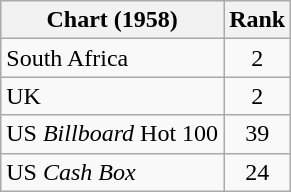<table class="wikitable sortable">
<tr>
<th>Chart (1958)</th>
<th>Rank</th>
</tr>
<tr>
<td>South Africa</td>
<td align="center">2</td>
</tr>
<tr>
<td>UK</td>
<td style="text-align:center;">2</td>
</tr>
<tr>
<td>US <em>Billboard</em> Hot 100</td>
<td style="text-align:center;">39</td>
</tr>
<tr>
<td>US <em>Cash Box</em></td>
<td style="text-align:center;">24</td>
</tr>
</table>
